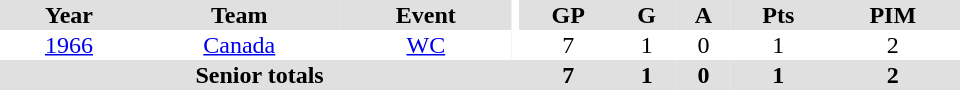<table border="0" cellpadding="1" cellspacing="0" ID="Table3" style="text-align:center; width:40em">
<tr bgcolor="#e0e0e0">
<th>Year</th>
<th>Team</th>
<th>Event</th>
<th rowspan="102" bgcolor="#ffffff"></th>
<th>GP</th>
<th>G</th>
<th>A</th>
<th>Pts</th>
<th>PIM</th>
</tr>
<tr>
<td><a href='#'>1966</a></td>
<td><a href='#'>Canada</a></td>
<td><a href='#'>WC</a></td>
<td>7</td>
<td>1</td>
<td>0</td>
<td>1</td>
<td>2</td>
</tr>
<tr bgcolor="#e0e0e0">
<th colspan="4">Senior totals</th>
<th>7</th>
<th>1</th>
<th>0</th>
<th>1</th>
<th>2</th>
</tr>
</table>
